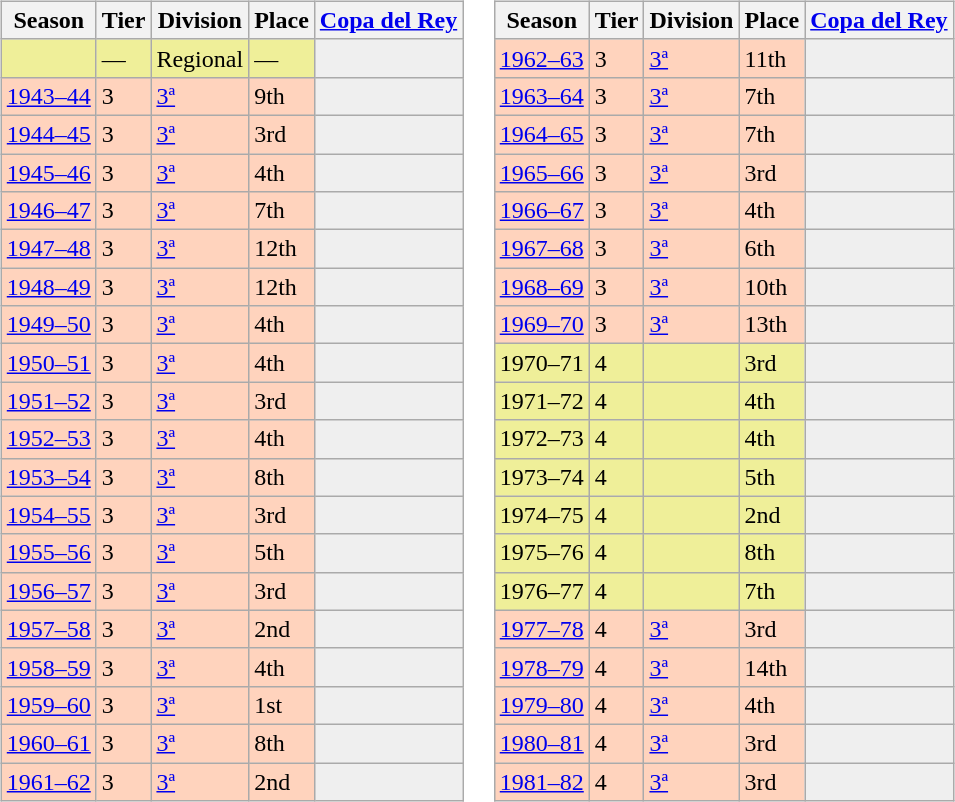<table>
<tr>
<td valign="top" width=0%><br><table class="wikitable">
<tr style="background:#f0f6fa;">
<th>Season</th>
<th>Tier</th>
<th>Division</th>
<th>Place</th>
<th><a href='#'>Copa del Rey</a></th>
</tr>
<tr>
<td style="background:#EFEF99;"></td>
<td style="background:#EFEF99;">—</td>
<td style="background:#EFEF99;">Regional</td>
<td style="background:#EFEF99;">—</td>
<th style="background:#efefef;"></th>
</tr>
<tr>
<td style="background:#FFD3BD;"><a href='#'>1943–44</a></td>
<td style="background:#FFD3BD;">3</td>
<td style="background:#FFD3BD;"><a href='#'>3ª</a></td>
<td style="background:#FFD3BD;">9th</td>
<th style="background:#efefef;"></th>
</tr>
<tr>
<td style="background:#FFD3BD;"><a href='#'>1944–45</a></td>
<td style="background:#FFD3BD;">3</td>
<td style="background:#FFD3BD;"><a href='#'>3ª</a></td>
<td style="background:#FFD3BD;">3rd</td>
<th style="background:#efefef;"></th>
</tr>
<tr>
<td style="background:#FFD3BD;"><a href='#'>1945–46</a></td>
<td style="background:#FFD3BD;">3</td>
<td style="background:#FFD3BD;"><a href='#'>3ª</a></td>
<td style="background:#FFD3BD;">4th</td>
<th style="background:#efefef;"></th>
</tr>
<tr>
<td style="background:#FFD3BD;"><a href='#'>1946–47</a></td>
<td style="background:#FFD3BD;">3</td>
<td style="background:#FFD3BD;"><a href='#'>3ª</a></td>
<td style="background:#FFD3BD;">7th</td>
<th style="background:#efefef;"></th>
</tr>
<tr>
<td style="background:#FFD3BD;"><a href='#'>1947–48</a></td>
<td style="background:#FFD3BD;">3</td>
<td style="background:#FFD3BD;"><a href='#'>3ª</a></td>
<td style="background:#FFD3BD;">12th</td>
<th style="background:#efefef;"></th>
</tr>
<tr>
<td style="background:#FFD3BD;"><a href='#'>1948–49</a></td>
<td style="background:#FFD3BD;">3</td>
<td style="background:#FFD3BD;"><a href='#'>3ª</a></td>
<td style="background:#FFD3BD;">12th</td>
<th style="background:#efefef;"></th>
</tr>
<tr>
<td style="background:#FFD3BD;"><a href='#'>1949–50</a></td>
<td style="background:#FFD3BD;">3</td>
<td style="background:#FFD3BD;"><a href='#'>3ª</a></td>
<td style="background:#FFD3BD;">4th</td>
<th style="background:#efefef;"></th>
</tr>
<tr>
<td style="background:#FFD3BD;"><a href='#'>1950–51</a></td>
<td style="background:#FFD3BD;">3</td>
<td style="background:#FFD3BD;"><a href='#'>3ª</a></td>
<td style="background:#FFD3BD;">4th</td>
<th style="background:#efefef;"></th>
</tr>
<tr>
<td style="background:#FFD3BD;"><a href='#'>1951–52</a></td>
<td style="background:#FFD3BD;">3</td>
<td style="background:#FFD3BD;"><a href='#'>3ª</a></td>
<td style="background:#FFD3BD;">3rd</td>
<th style="background:#efefef;"></th>
</tr>
<tr>
<td style="background:#FFD3BD;"><a href='#'>1952–53</a></td>
<td style="background:#FFD3BD;">3</td>
<td style="background:#FFD3BD;"><a href='#'>3ª</a></td>
<td style="background:#FFD3BD;">4th</td>
<th style="background:#efefef;"></th>
</tr>
<tr>
<td style="background:#FFD3BD;"><a href='#'>1953–54</a></td>
<td style="background:#FFD3BD;">3</td>
<td style="background:#FFD3BD;"><a href='#'>3ª</a></td>
<td style="background:#FFD3BD;">8th</td>
<th style="background:#efefef;"></th>
</tr>
<tr>
<td style="background:#FFD3BD;"><a href='#'>1954–55</a></td>
<td style="background:#FFD3BD;">3</td>
<td style="background:#FFD3BD;"><a href='#'>3ª</a></td>
<td style="background:#FFD3BD;">3rd</td>
<th style="background:#efefef;"></th>
</tr>
<tr>
<td style="background:#FFD3BD;"><a href='#'>1955–56</a></td>
<td style="background:#FFD3BD;">3</td>
<td style="background:#FFD3BD;"><a href='#'>3ª</a></td>
<td style="background:#FFD3BD;">5th</td>
<th style="background:#efefef;"></th>
</tr>
<tr>
<td style="background:#FFD3BD;"><a href='#'>1956–57</a></td>
<td style="background:#FFD3BD;">3</td>
<td style="background:#FFD3BD;"><a href='#'>3ª</a></td>
<td style="background:#FFD3BD;">3rd</td>
<th style="background:#efefef;"></th>
</tr>
<tr>
<td style="background:#FFD3BD;"><a href='#'>1957–58</a></td>
<td style="background:#FFD3BD;">3</td>
<td style="background:#FFD3BD;"><a href='#'>3ª</a></td>
<td style="background:#FFD3BD;">2nd</td>
<th style="background:#efefef;"></th>
</tr>
<tr>
<td style="background:#FFD3BD;"><a href='#'>1958–59</a></td>
<td style="background:#FFD3BD;">3</td>
<td style="background:#FFD3BD;"><a href='#'>3ª</a></td>
<td style="background:#FFD3BD;">4th</td>
<th style="background:#efefef;"></th>
</tr>
<tr>
<td style="background:#FFD3BD;"><a href='#'>1959–60</a></td>
<td style="background:#FFD3BD;">3</td>
<td style="background:#FFD3BD;"><a href='#'>3ª</a></td>
<td style="background:#FFD3BD;">1st</td>
<th style="background:#efefef;"></th>
</tr>
<tr>
<td style="background:#FFD3BD;"><a href='#'>1960–61</a></td>
<td style="background:#FFD3BD;">3</td>
<td style="background:#FFD3BD;"><a href='#'>3ª</a></td>
<td style="background:#FFD3BD;">8th</td>
<th style="background:#efefef;"></th>
</tr>
<tr>
<td style="background:#FFD3BD;"><a href='#'>1961–62</a></td>
<td style="background:#FFD3BD;">3</td>
<td style="background:#FFD3BD;"><a href='#'>3ª</a></td>
<td style="background:#FFD3BD;">2nd</td>
<th style="background:#efefef;"></th>
</tr>
</table>
</td>
<td valign="top" width=0%><br><table class="wikitable">
<tr style="background:#f0f6fa;">
<th>Season</th>
<th>Tier</th>
<th>Division</th>
<th>Place</th>
<th><a href='#'>Copa del Rey</a></th>
</tr>
<tr>
<td style="background:#FFD3BD;"><a href='#'>1962–63</a></td>
<td style="background:#FFD3BD;">3</td>
<td style="background:#FFD3BD;"><a href='#'>3ª</a></td>
<td style="background:#FFD3BD;">11th</td>
<th style="background:#efefef;"></th>
</tr>
<tr>
<td style="background:#FFD3BD;"><a href='#'>1963–64</a></td>
<td style="background:#FFD3BD;">3</td>
<td style="background:#FFD3BD;"><a href='#'>3ª</a></td>
<td style="background:#FFD3BD;">7th</td>
<th style="background:#efefef;"></th>
</tr>
<tr>
<td style="background:#FFD3BD;"><a href='#'>1964–65</a></td>
<td style="background:#FFD3BD;">3</td>
<td style="background:#FFD3BD;"><a href='#'>3ª</a></td>
<td style="background:#FFD3BD;">7th</td>
<th style="background:#efefef;"></th>
</tr>
<tr>
<td style="background:#FFD3BD;"><a href='#'>1965–66</a></td>
<td style="background:#FFD3BD;">3</td>
<td style="background:#FFD3BD;"><a href='#'>3ª</a></td>
<td style="background:#FFD3BD;">3rd</td>
<th style="background:#efefef;"></th>
</tr>
<tr>
<td style="background:#FFD3BD;"><a href='#'>1966–67</a></td>
<td style="background:#FFD3BD;">3</td>
<td style="background:#FFD3BD;"><a href='#'>3ª</a></td>
<td style="background:#FFD3BD;">4th</td>
<th style="background:#efefef;"></th>
</tr>
<tr>
<td style="background:#FFD3BD;"><a href='#'>1967–68</a></td>
<td style="background:#FFD3BD;">3</td>
<td style="background:#FFD3BD;"><a href='#'>3ª</a></td>
<td style="background:#FFD3BD;">6th</td>
<th style="background:#efefef;"></th>
</tr>
<tr>
<td style="background:#FFD3BD;"><a href='#'>1968–69</a></td>
<td style="background:#FFD3BD;">3</td>
<td style="background:#FFD3BD;"><a href='#'>3ª</a></td>
<td style="background:#FFD3BD;">10th</td>
<th style="background:#efefef;"></th>
</tr>
<tr>
<td style="background:#FFD3BD;"><a href='#'>1969–70</a></td>
<td style="background:#FFD3BD;">3</td>
<td style="background:#FFD3BD;"><a href='#'>3ª</a></td>
<td style="background:#FFD3BD;">13th</td>
<th style="background:#efefef;"></th>
</tr>
<tr>
<td style="background:#EFEF99;">1970–71</td>
<td style="background:#EFEF99;">4</td>
<td style="background:#EFEF99;"></td>
<td style="background:#EFEF99;">3rd</td>
<th style="background:#efefef;"></th>
</tr>
<tr>
<td style="background:#EFEF99;">1971–72</td>
<td style="background:#EFEF99;">4</td>
<td style="background:#EFEF99;"></td>
<td style="background:#EFEF99;">4th</td>
<th style="background:#efefef;"></th>
</tr>
<tr>
<td style="background:#EFEF99;">1972–73</td>
<td style="background:#EFEF99;">4</td>
<td style="background:#EFEF99;"></td>
<td style="background:#EFEF99;">4th</td>
<th style="background:#efefef;"></th>
</tr>
<tr>
<td style="background:#EFEF99;">1973–74</td>
<td style="background:#EFEF99;">4</td>
<td style="background:#EFEF99;"></td>
<td style="background:#EFEF99;">5th</td>
<th style="background:#efefef;"></th>
</tr>
<tr>
<td style="background:#EFEF99;">1974–75</td>
<td style="background:#EFEF99;">4</td>
<td style="background:#EFEF99;"></td>
<td style="background:#EFEF99;">2nd</td>
<th style="background:#efefef;"></th>
</tr>
<tr>
<td style="background:#EFEF99;">1975–76</td>
<td style="background:#EFEF99;">4</td>
<td style="background:#EFEF99;"></td>
<td style="background:#EFEF99;">8th</td>
<th style="background:#efefef;"></th>
</tr>
<tr>
<td style="background:#EFEF99;">1976–77</td>
<td style="background:#EFEF99;">4</td>
<td style="background:#EFEF99;"></td>
<td style="background:#EFEF99;">7th</td>
<th style="background:#efefef;"></th>
</tr>
<tr>
<td style="background:#FFD3BD;"><a href='#'>1977–78</a></td>
<td style="background:#FFD3BD;">4</td>
<td style="background:#FFD3BD;"><a href='#'>3ª</a></td>
<td style="background:#FFD3BD;">3rd</td>
<th style="background:#efefef;"></th>
</tr>
<tr>
<td style="background:#FFD3BD;"><a href='#'>1978–79</a></td>
<td style="background:#FFD3BD;">4</td>
<td style="background:#FFD3BD;"><a href='#'>3ª</a></td>
<td style="background:#FFD3BD;">14th</td>
<th style="background:#efefef;"></th>
</tr>
<tr>
<td style="background:#FFD3BD;"><a href='#'>1979–80</a></td>
<td style="background:#FFD3BD;">4</td>
<td style="background:#FFD3BD;"><a href='#'>3ª</a></td>
<td style="background:#FFD3BD;">4th</td>
<th style="background:#efefef;"></th>
</tr>
<tr>
<td style="background:#FFD3BD;"><a href='#'>1980–81</a></td>
<td style="background:#FFD3BD;">4</td>
<td style="background:#FFD3BD;"><a href='#'>3ª</a></td>
<td style="background:#FFD3BD;">3rd</td>
<th style="background:#efefef;"></th>
</tr>
<tr>
<td style="background:#FFD3BD;"><a href='#'>1981–82</a></td>
<td style="background:#FFD3BD;">4</td>
<td style="background:#FFD3BD;"><a href='#'>3ª</a></td>
<td style="background:#FFD3BD;">3rd</td>
<th style="background:#efefef;"></th>
</tr>
</table>
</td>
</tr>
</table>
